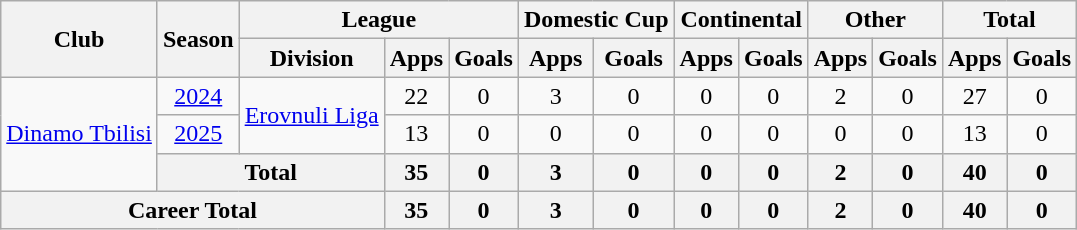<table class=wikitable style=text-align:center>
<tr>
<th rowspan=2>Club</th>
<th rowspan=2>Season</th>
<th colspan=3>League</th>
<th colspan=2>Domestic Cup</th>
<th colspan=2>Continental</th>
<th colspan=2>Other</th>
<th colspan=2>Total</th>
</tr>
<tr>
<th>Division</th>
<th>Apps</th>
<th>Goals</th>
<th>Apps</th>
<th>Goals</th>
<th>Apps</th>
<th>Goals</th>
<th>Apps</th>
<th>Goals</th>
<th>Apps</th>
<th>Goals</th>
</tr>
<tr>
<td rowspan=3><a href='#'>Dinamo Tbilisi</a></td>
<td><a href='#'>2024</a></td>
<td rowspan=2><a href='#'>Erovnuli Liga</a></td>
<td>22</td>
<td>0</td>
<td>3</td>
<td>0</td>
<td>0</td>
<td>0</td>
<td>2</td>
<td>0</td>
<td>27</td>
<td>0</td>
</tr>
<tr>
<td><a href='#'>2025</a></td>
<td>13</td>
<td>0</td>
<td>0</td>
<td>0</td>
<td>0</td>
<td>0</td>
<td>0</td>
<td>0</td>
<td>13</td>
<td>0</td>
</tr>
<tr>
<th colspan="2">Total</th>
<th>35</th>
<th>0</th>
<th>3</th>
<th>0</th>
<th>0</th>
<th>0</th>
<th>2</th>
<th>0</th>
<th>40</th>
<th>0</th>
</tr>
<tr>
<th colspan="3">Career Total</th>
<th>35</th>
<th>0</th>
<th>3</th>
<th>0</th>
<th>0</th>
<th>0</th>
<th>2</th>
<th>0</th>
<th>40</th>
<th>0</th>
</tr>
</table>
